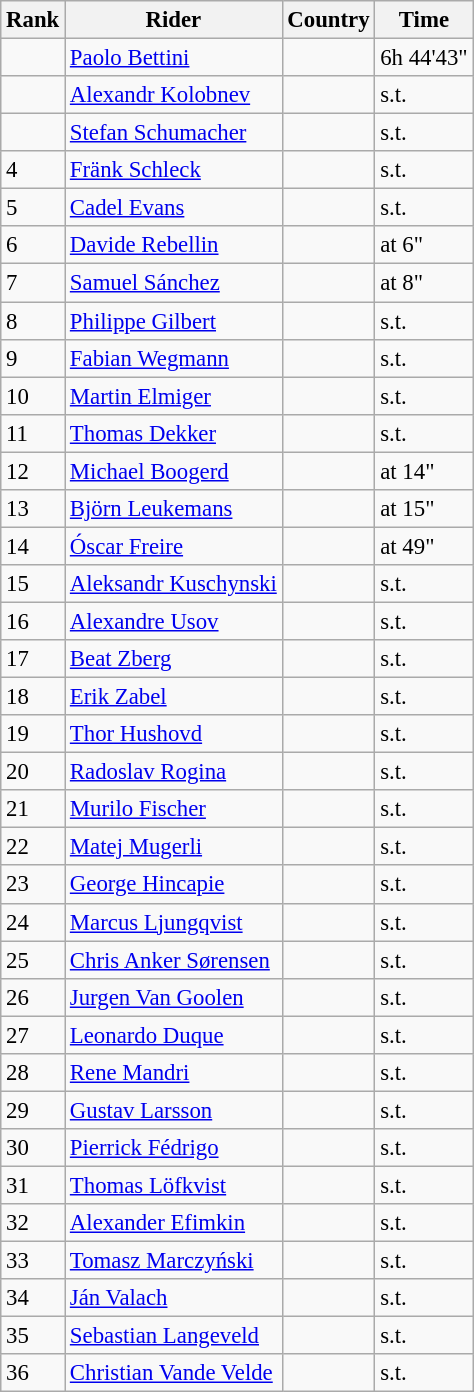<table class="wikitable" style="font-size:95%; text-align:left;">
<tr>
<th>Rank</th>
<th>Rider</th>
<th>Country</th>
<th>Time</th>
</tr>
<tr>
<td></td>
<td><a href='#'>Paolo Bettini</a></td>
<td></td>
<td>6h 44'43"</td>
</tr>
<tr>
<td></td>
<td><a href='#'>Alexandr Kolobnev</a></td>
<td></td>
<td>s.t.</td>
</tr>
<tr>
<td></td>
<td><a href='#'>Stefan Schumacher</a></td>
<td></td>
<td>s.t.</td>
</tr>
<tr>
<td>4</td>
<td><a href='#'>Fränk Schleck</a></td>
<td></td>
<td>s.t.</td>
</tr>
<tr>
<td>5</td>
<td><a href='#'>Cadel Evans</a></td>
<td></td>
<td>s.t.</td>
</tr>
<tr>
<td>6</td>
<td><a href='#'>Davide Rebellin</a></td>
<td></td>
<td>at 6"</td>
</tr>
<tr>
<td>7</td>
<td><a href='#'>Samuel Sánchez</a></td>
<td></td>
<td>at 8"</td>
</tr>
<tr>
<td>8</td>
<td><a href='#'>Philippe Gilbert</a></td>
<td></td>
<td>s.t.</td>
</tr>
<tr>
<td>9</td>
<td><a href='#'>Fabian Wegmann</a></td>
<td></td>
<td>s.t.</td>
</tr>
<tr>
<td>10</td>
<td><a href='#'>Martin Elmiger</a></td>
<td></td>
<td>s.t.</td>
</tr>
<tr>
<td>11</td>
<td><a href='#'>Thomas Dekker</a></td>
<td></td>
<td>s.t.</td>
</tr>
<tr>
<td>12</td>
<td><a href='#'>Michael Boogerd</a></td>
<td></td>
<td>at 14"</td>
</tr>
<tr>
<td>13</td>
<td><a href='#'>Björn Leukemans</a></td>
<td></td>
<td>at 15"</td>
</tr>
<tr>
<td>14</td>
<td><a href='#'>Óscar Freire</a></td>
<td></td>
<td>at 49"</td>
</tr>
<tr>
<td>15</td>
<td><a href='#'>Aleksandr Kuschynski</a></td>
<td></td>
<td>s.t.</td>
</tr>
<tr>
<td>16</td>
<td><a href='#'>Alexandre Usov</a></td>
<td></td>
<td>s.t.</td>
</tr>
<tr>
<td>17</td>
<td><a href='#'>Beat Zberg</a></td>
<td></td>
<td>s.t.</td>
</tr>
<tr>
<td>18</td>
<td><a href='#'>Erik Zabel</a></td>
<td></td>
<td>s.t.</td>
</tr>
<tr>
<td>19</td>
<td><a href='#'>Thor Hushovd</a></td>
<td></td>
<td>s.t.</td>
</tr>
<tr>
<td>20</td>
<td><a href='#'>Radoslav Rogina</a></td>
<td></td>
<td>s.t.</td>
</tr>
<tr>
<td>21</td>
<td><a href='#'>Murilo Fischer</a></td>
<td></td>
<td>s.t.</td>
</tr>
<tr>
<td>22</td>
<td><a href='#'>Matej Mugerli</a></td>
<td></td>
<td>s.t.</td>
</tr>
<tr>
<td>23</td>
<td><a href='#'>George Hincapie</a></td>
<td></td>
<td>s.t.</td>
</tr>
<tr>
<td>24</td>
<td><a href='#'>Marcus Ljungqvist</a></td>
<td></td>
<td>s.t.</td>
</tr>
<tr>
<td>25</td>
<td><a href='#'>Chris Anker Sørensen</a></td>
<td></td>
<td>s.t.</td>
</tr>
<tr>
<td>26</td>
<td><a href='#'>Jurgen Van Goolen</a></td>
<td></td>
<td>s.t.</td>
</tr>
<tr>
<td>27</td>
<td><a href='#'>Leonardo Duque</a></td>
<td></td>
<td>s.t.</td>
</tr>
<tr>
<td>28</td>
<td><a href='#'>Rene Mandri</a></td>
<td></td>
<td>s.t.</td>
</tr>
<tr>
<td>29</td>
<td><a href='#'>Gustav Larsson</a></td>
<td></td>
<td>s.t.</td>
</tr>
<tr>
<td>30</td>
<td><a href='#'>Pierrick Fédrigo</a></td>
<td></td>
<td>s.t.</td>
</tr>
<tr>
<td>31</td>
<td><a href='#'>Thomas Löfkvist</a></td>
<td></td>
<td>s.t.</td>
</tr>
<tr>
<td>32</td>
<td><a href='#'>Alexander Efimkin</a></td>
<td></td>
<td>s.t.</td>
</tr>
<tr>
<td>33</td>
<td><a href='#'>Tomasz Marczyński</a></td>
<td></td>
<td>s.t.</td>
</tr>
<tr>
<td>34</td>
<td><a href='#'>Ján Valach</a></td>
<td></td>
<td>s.t.</td>
</tr>
<tr>
<td>35</td>
<td><a href='#'>Sebastian Langeveld</a></td>
<td></td>
<td>s.t.</td>
</tr>
<tr>
<td>36</td>
<td><a href='#'>Christian Vande Velde</a></td>
<td></td>
<td>s.t.</td>
</tr>
</table>
